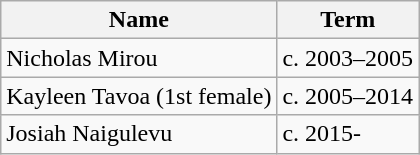<table class="wikitable">
<tr>
<th>Name</th>
<th>Term</th>
</tr>
<tr>
<td>Nicholas Mirou</td>
<td>c. 2003–2005</td>
</tr>
<tr>
<td>Kayleen Tavoa (1st female)</td>
<td>c. 2005–2014</td>
</tr>
<tr>
<td>Josiah Naigulevu</td>
<td>c. 2015-</td>
</tr>
</table>
